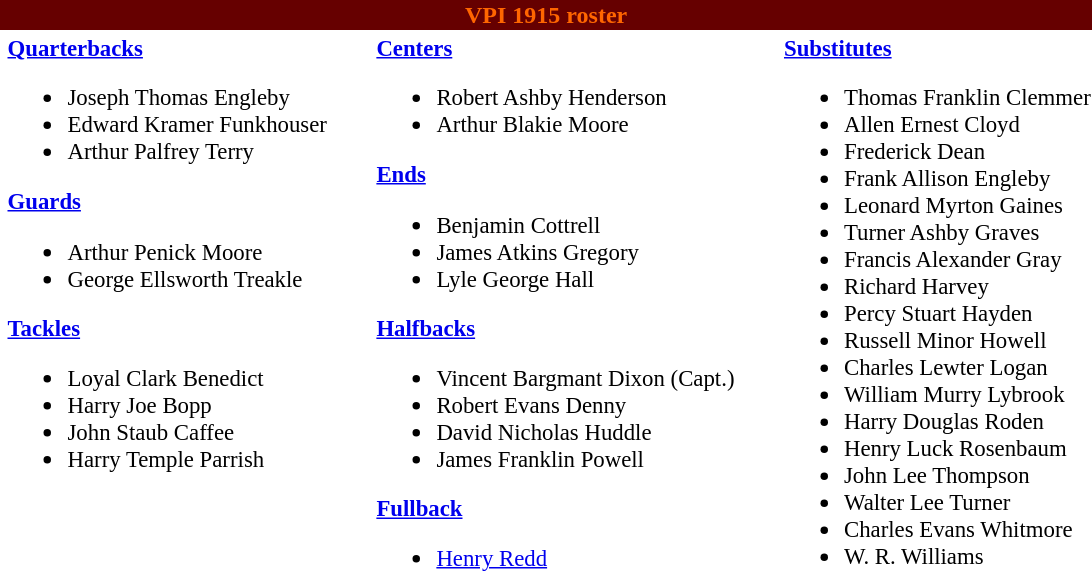<table class="toccolours" style="text-align: left;">
<tr>
<th colspan="9" style="background:#660000;color:#FF6600;text-align:center;"><span><strong>VPI 1915 roster</strong></span></th>
</tr>
<tr>
<td></td>
<td style="font-size:95%; vertical-align:top;"><strong><a href='#'>Quarterbacks</a></strong><br><ul><li>Joseph Thomas Engleby</li><li>Edward Kramer Funkhouser</li><li>Arthur Palfrey Terry</li></ul><strong><a href='#'>Guards</a></strong><ul><li>Arthur Penick Moore</li><li>George Ellsworth Treakle</li></ul><strong><a href='#'>Tackles</a></strong><ul><li>Loyal Clark Benedict</li><li>Harry Joe Bopp</li><li>John Staub Caffee</li><li>Harry Temple Parrish</li></ul></td>
<td style="width: 25px;"></td>
<td style="font-size:95%; vertical-align:top;"><strong><a href='#'>Centers</a></strong><br><ul><li>Robert Ashby Henderson</li><li>Arthur Blakie Moore</li></ul><strong><a href='#'>Ends</a></strong><ul><li>Benjamin Cottrell</li><li>James Atkins Gregory</li><li>Lyle George Hall</li></ul><strong><a href='#'>Halfbacks</a></strong><ul><li>Vincent Bargmant Dixon (Capt.)</li><li>Robert Evans Denny</li><li>David Nicholas Huddle</li><li>James Franklin Powell</li></ul><strong><a href='#'>Fullback</a></strong><ul><li><a href='#'>Henry Redd</a></li></ul></td>
<td style="width: 25px;"></td>
<td style="font-size:95%; vertical-align:top;"><strong><a href='#'>Substitutes</a></strong><br><ul><li>Thomas Franklin Clemmer</li><li>Allen Ernest Cloyd</li><li>Frederick Dean</li><li>Frank Allison Engleby</li><li>Leonard Myrton Gaines</li><li>Turner Ashby Graves</li><li>Francis Alexander Gray</li><li>Richard Harvey</li><li>Percy Stuart Hayden</li><li>Russell Minor Howell</li><li>Charles Lewter Logan</li><li>William Murry Lybrook</li><li>Harry Douglas Roden</li><li>Henry Luck Rosenbaum</li><li>John Lee Thompson</li><li>Walter Lee Turner</li><li>Charles Evans Whitmore</li><li>W. R. Williams</li></ul></td>
</tr>
</table>
